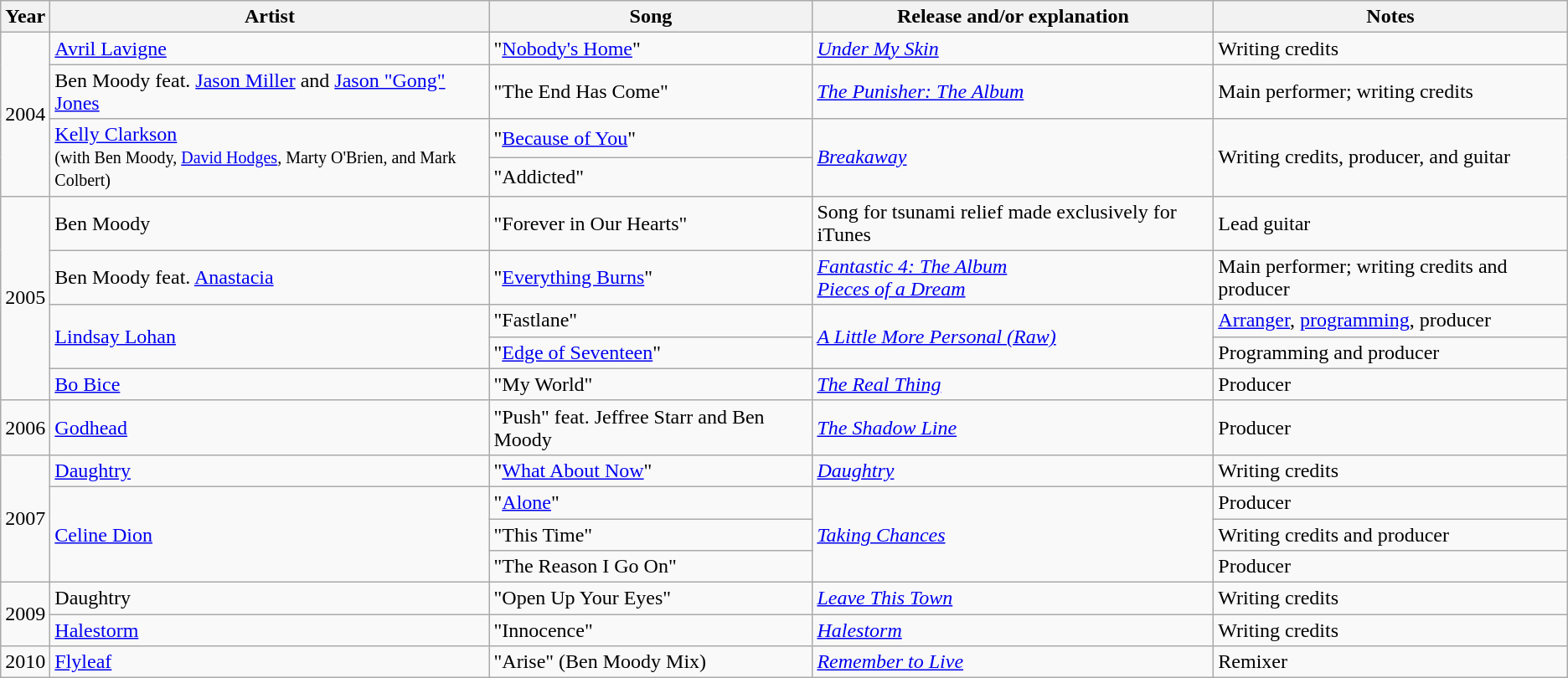<table class="wikitable">
<tr>
<th>Year</th>
<th>Artist</th>
<th>Song</th>
<th>Release and/or explanation</th>
<th>Notes</th>
</tr>
<tr>
<td rowspan="4">2004</td>
<td><a href='#'>Avril Lavigne</a></td>
<td>"<a href='#'>Nobody's Home</a>"</td>
<td><em><a href='#'>Under My Skin</a></em></td>
<td>Writing credits</td>
</tr>
<tr>
<td>Ben Moody feat. <a href='#'>Jason Miller</a> and <a href='#'>Jason "Gong" Jones</a></td>
<td>"The End Has Come"</td>
<td><em><a href='#'>The Punisher: The Album</a></em></td>
<td>Main performer; writing credits</td>
</tr>
<tr>
<td rowspan="2"><a href='#'>Kelly Clarkson</a> <br><small>(with Ben Moody, <a href='#'>David Hodges</a>, Marty O'Brien, and Mark Colbert)</small></td>
<td>"<a href='#'>Because of You</a>"</td>
<td rowspan="2"><em><a href='#'>Breakaway</a></em></td>
<td rowspan="2">Writing credits, producer, and guitar</td>
</tr>
<tr>
<td>"Addicted"</td>
</tr>
<tr>
<td rowspan="5">2005</td>
<td>Ben Moody</td>
<td>"Forever in Our Hearts"</td>
<td>Song for tsunami relief made exclusively for iTunes</td>
<td>Lead guitar</td>
</tr>
<tr>
<td>Ben Moody feat. <a href='#'>Anastacia</a></td>
<td>"<a href='#'>Everything Burns</a>"</td>
<td><em><a href='#'>Fantastic 4: The Album</a></em><br><em><a href='#'>Pieces of a Dream</a></em></td>
<td>Main performer; writing credits and producer</td>
</tr>
<tr>
<td rowspan="2"><a href='#'>Lindsay Lohan</a></td>
<td>"Fastlane"</td>
<td rowspan="2"><em><a href='#'>A Little More Personal (Raw)</a></em></td>
<td><a href='#'>Arranger</a>, <a href='#'>programming</a>, producer</td>
</tr>
<tr>
<td>"<a href='#'>Edge of Seventeen</a>"</td>
<td>Programming and producer</td>
</tr>
<tr>
<td><a href='#'>Bo Bice</a></td>
<td>"My World"</td>
<td><em><a href='#'>The Real Thing</a></em></td>
<td>Producer</td>
</tr>
<tr>
<td>2006</td>
<td><a href='#'>Godhead</a></td>
<td>"Push" feat. Jeffree Starr and Ben Moody</td>
<td><em><a href='#'>The Shadow Line</a></em></td>
<td>Producer</td>
</tr>
<tr>
<td rowspan="4">2007</td>
<td><a href='#'>Daughtry</a></td>
<td>"<a href='#'>What About Now</a>"</td>
<td><em><a href='#'>Daughtry</a></em></td>
<td>Writing credits</td>
</tr>
<tr>
<td rowspan="3"><a href='#'>Celine Dion</a></td>
<td>"<a href='#'>Alone</a>"</td>
<td rowspan="3"><em><a href='#'>Taking Chances</a></em></td>
<td>Producer</td>
</tr>
<tr>
<td>"This Time"</td>
<td>Writing credits and producer</td>
</tr>
<tr>
<td>"The Reason I Go On"</td>
<td>Producer</td>
</tr>
<tr>
<td rowspan="2">2009</td>
<td>Daughtry</td>
<td>"Open Up Your Eyes"</td>
<td><em><a href='#'>Leave This Town</a></em></td>
<td>Writing credits</td>
</tr>
<tr>
<td><a href='#'>Halestorm</a></td>
<td>"Innocence"</td>
<td><em><a href='#'>Halestorm</a></em></td>
<td>Writing credits</td>
</tr>
<tr>
<td>2010</td>
<td><a href='#'>Flyleaf</a></td>
<td>"Arise" (Ben Moody Mix)</td>
<td><em><a href='#'>Remember to Live</a></em></td>
<td>Remixer</td>
</tr>
</table>
